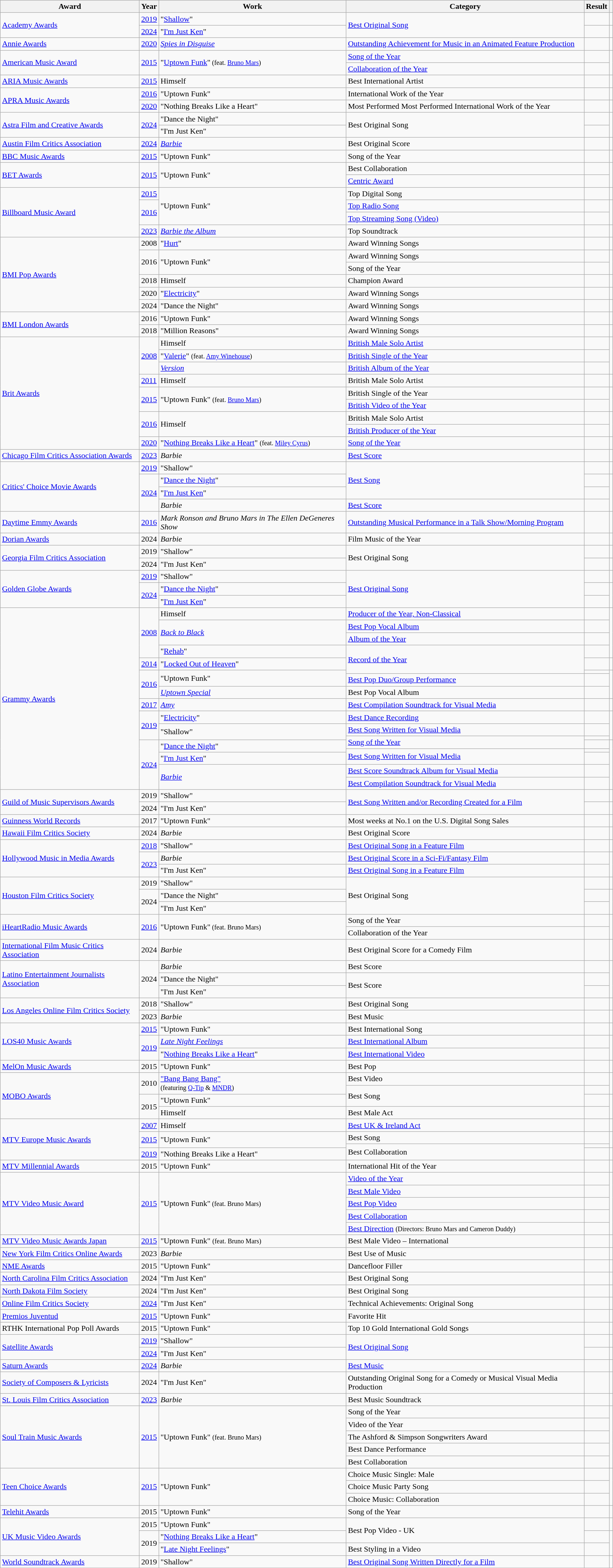<table class="wikitable">
<tr>
<th scope="col">Award</th>
<th scope="col">Year</th>
<th scope="col">Work</th>
<th scope="col">Category</th>
<th scope="col">Result</th>
<th scope="col"></th>
</tr>
<tr>
<td rowspan="2"><a href='#'>Academy Awards</a></td>
<td><a href='#'>2019</a></td>
<td>"<a href='#'>Shallow</a>"</td>
<td rowspan="2"><a href='#'>Best Original Song</a></td>
<td></td>
<td></td>
</tr>
<tr>
<td><a href='#'>2024</a></td>
<td>"<a href='#'>I'm Just Ken</a>"</td>
<td></td>
<td></td>
</tr>
<tr>
<td><a href='#'>Annie Awards</a></td>
<td><a href='#'>2020</a></td>
<td><em><a href='#'>Spies in Disguise</a></em></td>
<td><a href='#'>Outstanding Achievement for Music in an Animated Feature Production</a></td>
<td></td>
<td></td>
</tr>
<tr>
<td rowspan="2"><a href='#'>American Music Award</a></td>
<td rowspan="2"><a href='#'>2015</a></td>
<td rowspan="2">"<a href='#'>Uptown Funk</a>"<small> (feat. <a href='#'>Bruno Mars</a>)</small></td>
<td><a href='#'>Song of the Year</a></td>
<td></td>
<td rowspan="2"></td>
</tr>
<tr>
<td><a href='#'>Collaboration of the Year</a></td>
<td></td>
</tr>
<tr>
<td><a href='#'>ARIA Music Awards</a></td>
<td><a href='#'>2015</a></td>
<td>Himself</td>
<td>Best International Artist</td>
<td></td>
<td></td>
</tr>
<tr>
<td rowspan="2"><a href='#'>APRA Music Awards</a></td>
<td><a href='#'>2016</a></td>
<td>"Uptown Funk" </td>
<td>International Work of the Year</td>
<td></td>
<td></td>
</tr>
<tr>
<td><a href='#'>2020</a></td>
<td>"Nothing Breaks Like a Heart" </td>
<td>Most Performed Most Performed International Work of the Year</td>
<td></td>
<td></td>
</tr>
<tr>
<td rowspan="2"><a href='#'>Astra Film and Creative Awards</a></td>
<td rowspan="2"><a href='#'>2024</a></td>
<td>"Dance the Night"</td>
<td rowspan="2">Best Original Song</td>
<td></td>
<td rowspan="2"></td>
</tr>
<tr>
<td>"I'm Just Ken"</td>
<td></td>
</tr>
<tr>
<td><a href='#'>Austin Film Critics Association</a></td>
<td><a href='#'>2024</a></td>
<td><em><a href='#'>Barbie</a></em></td>
<td>Best Original Score</td>
<td></td>
<td></td>
</tr>
<tr>
<td><a href='#'>BBC Music Awards</a></td>
<td><a href='#'>2015</a></td>
<td>"Uptown Funk" </td>
<td>Song of the Year</td>
<td></td>
<td></td>
</tr>
<tr>
<td rowspan="2"><a href='#'>BET Awards</a></td>
<td rowspan="2"><a href='#'>2015</a></td>
<td rowspan="2">"Uptown Funk" </td>
<td>Best Collaboration</td>
<td></td>
<td rowspan="2"></td>
</tr>
<tr>
<td><a href='#'>Centric Award</a></td>
<td></td>
</tr>
<tr>
<td rowspan="4"><a href='#'>Billboard Music Award</a></td>
<td><a href='#'>2015</a></td>
<td rowspan="3">"Uptown Funk" </td>
<td>Top Digital Song</td>
<td></td>
<td></td>
</tr>
<tr>
<td rowspan="2"><a href='#'>2016</a></td>
<td><a href='#'>Top Radio Song</a></td>
<td></td>
<td rowspan="2"></td>
</tr>
<tr>
<td><a href='#'>Top Streaming Song (Video)</a></td>
<td></td>
</tr>
<tr>
<td><a href='#'>2023</a></td>
<td><em><a href='#'>Barbie the Album</a></em></td>
<td>Top Soundtrack</td>
<td></td>
<td></td>
</tr>
<tr>
<td rowspan="6"><a href='#'>BMI Pop Awards</a></td>
<td>2008</td>
<td>"<a href='#'>Hurt</a>"</td>
<td>Award Winning Songs</td>
<td></td>
<td></td>
</tr>
<tr>
<td rowspan="2">2016</td>
<td rowspan="2">"Uptown Funk" </td>
<td>Award Winning Songs</td>
<td></td>
<td rowspan="2"></td>
</tr>
<tr>
<td>Song of the Year</td>
<td></td>
</tr>
<tr>
<td>2018</td>
<td>Himself</td>
<td>Champion Award</td>
<td></td>
<td></td>
</tr>
<tr>
<td>2020</td>
<td>"<a href='#'>Electricity</a>"</td>
<td>Award Winning Songs</td>
<td></td>
<td></td>
</tr>
<tr>
<td>2024</td>
<td>"Dance the Night"</td>
<td>Award Winning Songs</td>
<td></td>
<td></td>
</tr>
<tr>
<td rowspan="2"><a href='#'>BMI London Awards</a></td>
<td>2016</td>
<td>"Uptown Funk" </td>
<td>Award Winning Songs</td>
<td></td>
<td></td>
</tr>
<tr>
<td>2018</td>
<td>"Million Reasons"</td>
<td>Award Winning Songs</td>
<td></td>
<td></td>
</tr>
<tr>
<td rowspan="9"><a href='#'>Brit Awards</a></td>
<td rowspan="3"><a href='#'>2008</a></td>
<td>Himself</td>
<td><a href='#'>British Male Solo Artist</a></td>
<td></td>
<td rowspan="3"></td>
</tr>
<tr>
<td>"<a href='#'>Valerie</a>" <small>(feat. <a href='#'>Amy Winehouse</a>)</small></td>
<td><a href='#'>British Single of the Year</a></td>
<td></td>
</tr>
<tr>
<td><em><a href='#'>Version</a></em></td>
<td><a href='#'>British Album of the Year</a></td>
<td></td>
</tr>
<tr>
<td><a href='#'>2011</a></td>
<td>Himself</td>
<td>British Male Solo Artist</td>
<td></td>
<td></td>
</tr>
<tr>
<td rowspan="2"><a href='#'>2015</a></td>
<td rowspan="2">"Uptown Funk" <small>(feat. <a href='#'>Bruno Mars</a>)</small></td>
<td>British Single of the Year</td>
<td></td>
<td rowspan="2"></td>
</tr>
<tr>
<td><a href='#'>British Video of the Year</a></td>
<td></td>
</tr>
<tr>
<td rowspan="2"><a href='#'>2016</a></td>
<td rowspan="2">Himself</td>
<td>British Male Solo Artist</td>
<td></td>
<td rowspan="2"></td>
</tr>
<tr>
<td><a href='#'>British Producer of the Year</a></td>
<td></td>
</tr>
<tr>
<td><a href='#'>2020</a></td>
<td>"<a href='#'>Nothing Breaks Like a Heart</a>" <small>(feat. <a href='#'>Miley Cyrus</a>)</small></td>
<td><a href='#'>Song of the Year</a></td>
<td></td>
<td></td>
</tr>
<tr>
<td><a href='#'>Chicago Film Critics Association Awards</a></td>
<td><a href='#'>2023</a></td>
<td><em>Barbie</em></td>
<td><a href='#'>Best Score</a></td>
<td></td>
<td></td>
</tr>
<tr>
<td rowspan=4><a href='#'>Critics' Choice Movie Awards</a></td>
<td><a href='#'>2019</a></td>
<td>"Shallow"</td>
<td rowspan=3><a href='#'>Best Song</a></td>
<td></td>
<td></td>
</tr>
<tr>
<td rowspan="3"><a href='#'>2024</a></td>
<td>"<a href='#'>Dance the Night</a>"</td>
<td></td>
<td rowspan=3></td>
</tr>
<tr>
<td>"<a href='#'>I'm Just Ken</a>"</td>
<td></td>
</tr>
<tr>
<td><em>Barbie</em></td>
<td><a href='#'>Best Score</a></td>
<td></td>
</tr>
<tr>
<td><a href='#'>Daytime Emmy Awards</a></td>
<td><a href='#'>2016</a></td>
<td><em>Mark Ronson and Bruno Mars in The Ellen DeGeneres Show</em></td>
<td><a href='#'>Outstanding Musical Performance in a Talk Show/Morning Program</a></td>
<td></td>
<td style="text-align:center;"></td>
</tr>
<tr>
<td><a href='#'>Dorian Awards</a></td>
<td>2024</td>
<td><em>Barbie</em></td>
<td>Film Music of the Year</td>
<td></td>
<td></td>
</tr>
<tr>
<td rowspan="2"><a href='#'>Georgia Film Critics Association</a></td>
<td>2019</td>
<td>"Shallow"</td>
<td rowspan="2">Best Original Song</td>
<td></td>
<td></td>
</tr>
<tr>
<td>2024</td>
<td>"I'm Just Ken"</td>
<td></td>
<td></td>
</tr>
<tr>
<td rowspan="3"><a href='#'>Golden Globe Awards</a></td>
<td><a href='#'>2019</a></td>
<td>"Shallow"</td>
<td rowspan="3"><a href='#'>Best Original Song</a></td>
<td></td>
<td></td>
</tr>
<tr>
<td rowspan="2"><a href='#'>2024</a></td>
<td>"<a href='#'>Dance the Night</a>"</td>
<td></td>
<td rowspan="2"></td>
</tr>
<tr>
<td>"<a href='#'>I'm Just Ken</a>"</td>
<td></td>
</tr>
<tr>
<td rowspan="17"><a href='#'>Grammy Awards</a></td>
<td rowspan="4"><a href='#'>2008</a></td>
<td>Himself</td>
<td><a href='#'>Producer of the Year, Non-Classical</a></td>
<td></td>
<td rowspan="4"></td>
</tr>
<tr>
<td rowspan="2"><em><a href='#'>Back to Black</a></em></td>
<td><a href='#'>Best Pop Vocal Album</a></td>
<td></td>
</tr>
<tr>
<td><a href='#'>Album of the Year</a></td>
<td></td>
</tr>
<tr>
<td>"<a href='#'>Rehab</a>"</td>
<td rowspan="3"><a href='#'>Record of the Year</a></td>
<td></td>
</tr>
<tr>
<td align="center"><a href='#'>2014</a></td>
<td>"<a href='#'>Locked Out of Heaven</a>"</td>
<td></td>
<td align="center"></td>
</tr>
<tr>
<td rowspan="3" align="center"><a href='#'>2016</a></td>
<td rowspan="2">"Uptown Funk"</td>
<td></td>
<td rowspan="3" align="center"></td>
</tr>
<tr>
<td><a href='#'>Best Pop Duo/Group Performance</a></td>
<td></td>
</tr>
<tr>
<td><em><a href='#'>Uptown Special</a></em></td>
<td>Best Pop Vocal Album</td>
<td></td>
</tr>
<tr>
<td align="center"><a href='#'>2017</a></td>
<td><em><a href='#'>Amy</a></em></td>
<td><a href='#'>Best Compilation Soundtrack for Visual Media</a></td>
<td></td>
<td align="center"></td>
</tr>
<tr>
<td rowspan="3" align="center"><a href='#'>2019</a></td>
<td>"<a href='#'>Electricity</a>"</td>
<td><a href='#'>Best Dance Recording</a></td>
<td></td>
<td rowspan="3" align="center"></td>
</tr>
<tr>
<td rowspan="2">"Shallow"</td>
<td><a href='#'>Best Song Written for Visual Media</a></td>
<td></td>
</tr>
<tr>
<td rowspan="2"><a href='#'>Song of the Year</a></td>
<td></td>
</tr>
<tr>
<td rowspan="5" align="center"><a href='#'>2024</a></td>
<td rowspan="2">"<a href='#'>Dance the Night</a>"</td>
<td></td>
<td rowspan="5" align="center"></td>
</tr>
<tr>
<td rowspan="2"><a href='#'>Best Song Written for Visual Media</a></td>
<td></td>
</tr>
<tr>
<td>"<a href='#'>I'm Just Ken</a>"</td>
<td></td>
</tr>
<tr>
<td rowspan="2"><em><a href='#'>Barbie</a></em></td>
<td><a href='#'>Best Score Soundtrack Album for Visual Media</a></td>
<td></td>
</tr>
<tr>
<td><a href='#'>Best Compilation Soundtrack for Visual Media</a></td>
<td></td>
</tr>
<tr>
<td rowspan="2"><a href='#'>Guild of Music Supervisors Awards</a></td>
<td>2019</td>
<td>"Shallow"</td>
<td rowspan="2"><a href='#'>Best Song Written and/or Recording Created for a Film</a></td>
<td></td>
<td></td>
</tr>
<tr>
<td>2024</td>
<td>"I'm Just Ken"</td>
<td></td>
<td></td>
</tr>
<tr>
<td><a href='#'>Guinness World Records</a></td>
<td>2017</td>
<td>"Uptown Funk" </td>
<td>Most weeks at No.1 on the U.S. Digital Song Sales</td>
<td></td>
<td></td>
</tr>
<tr>
<td><a href='#'>Hawaii Film Critics Society</a></td>
<td>2024</td>
<td><em>Barbie</em></td>
<td>Best Original Score</td>
<td></td>
<td></td>
</tr>
<tr>
<td rowspan="3"><a href='#'>Hollywood Music in Media Awards</a></td>
<td><a href='#'>2018</a></td>
<td>"Shallow"</td>
<td><a href='#'>Best Original Song in a Feature Film</a></td>
<td></td>
<td></td>
</tr>
<tr>
<td rowspan="2"><a href='#'>2023</a></td>
<td><em>Barbie</em></td>
<td><a href='#'>Best Original Score in a Sci-Fi/Fantasy Film</a></td>
<td></td>
<td rowspan="2"></td>
</tr>
<tr>
<td>"I'm Just Ken"</td>
<td><a href='#'>Best Original Song in a Feature Film</a></td>
<td></td>
</tr>
<tr>
<td rowspan="3"><a href='#'>Houston Film Critics Society</a></td>
<td>2019</td>
<td>"Shallow"</td>
<td rowspan="3">Best Original Song</td>
<td></td>
<td></td>
</tr>
<tr>
<td rowspan="2">2024</td>
<td>"Dance the Night"</td>
<td></td>
<td rowspan="2"></td>
</tr>
<tr>
<td>"I'm Just Ken"</td>
<td></td>
</tr>
<tr>
<td rowspan="2"><a href='#'>iHeartRadio Music Awards</a></td>
<td rowspan="2"><a href='#'>2016</a></td>
<td rowspan="2">"Uptown Funk"<small> (feat. Bruno Mars)</small></td>
<td>Song of the Year</td>
<td></td>
<td rowspan="2"></td>
</tr>
<tr>
<td>Collaboration of the Year</td>
<td></td>
</tr>
<tr>
<td><a href='#'>International Film Music Critics Association</a></td>
<td>2024</td>
<td><em>Barbie</em></td>
<td>Best Original Score for a Comedy Film</td>
<td></td>
<td></td>
</tr>
<tr>
<td rowspan="3"><a href='#'>Latino Entertainment Journalists Association</a></td>
<td rowspan="3">2024</td>
<td><em>Barbie</em></td>
<td>Best Score</td>
<td></td>
<td rowspan="3"></td>
</tr>
<tr>
<td>"Dance the Night"</td>
<td rowspan="2">Best Score</td>
<td></td>
</tr>
<tr>
<td>"I'm Just Ken"</td>
<td></td>
</tr>
<tr>
<td rowspan="2"><a href='#'>Los Angeles Online Film Critics Society</a></td>
<td>2018</td>
<td>"Shallow"</td>
<td>Best Original Song</td>
<td></td>
<td></td>
</tr>
<tr>
<td>2023</td>
<td><em>Barbie</em></td>
<td>Best Music</td>
<td></td>
</tr>
<tr>
<td rowspan="3"><a href='#'>LOS40 Music Awards</a></td>
<td><a href='#'>2015</a></td>
<td>"Uptown Funk" </td>
<td>Best International Song</td>
<td></td>
<td></td>
</tr>
<tr>
<td rowspan="2"><a href='#'>2019</a></td>
<td><em><a href='#'>Late Night Feelings</a></em></td>
<td><a href='#'>Best International Album</a></td>
<td></td>
<td rowspan="2"></td>
</tr>
<tr>
<td>"<a href='#'>Nothing Breaks Like a Heart</a>" </td>
<td><a href='#'>Best International Video</a></td>
<td></td>
</tr>
<tr>
<td><a href='#'>MelOn Music Awards</a></td>
<td>2015</td>
<td>"Uptown Funk" </td>
<td>Best Pop</td>
<td></td>
<td></td>
</tr>
<tr>
<td rowspan="4"><a href='#'>MOBO Awards</a></td>
<td rowspan="2">2010</td>
<td rowspan="2"><a href='#'>"Bang Bang Bang"</a><br><small>(featuring <a href='#'>Q-Tip</a> & <a href='#'>MNDR</a>)</small></td>
<td>Best Video</td>
<td></td>
<td rowspan="2"></td>
</tr>
<tr>
<td rowspan="2">Best Song</td>
<td></td>
</tr>
<tr>
<td rowspan="2">2015</td>
<td>"Uptown Funk" </td>
<td></td>
<td rowspan="2"></td>
</tr>
<tr>
<td>Himself</td>
<td>Best Male Act</td>
<td></td>
</tr>
<tr>
<td rowspan=4><a href='#'>MTV Europe Music Awards</a></td>
<td><a href='#'>2007</a></td>
<td>Himself</td>
<td><a href='#'>Best UK & Ireland Act</a></td>
<td></td>
<td></td>
</tr>
<tr>
<td rowspan=2><a href='#'>2015</a></td>
<td rowspan=2>"Uptown Funk" </td>
<td>Best Song</td>
<td></td>
<td rowspan="2"></td>
</tr>
<tr>
<td rowspan="2">Best Collaboration</td>
<td></td>
</tr>
<tr>
<td><a href='#'>2019</a></td>
<td>"Nothing Breaks Like a Heart" </td>
<td></td>
<td></td>
</tr>
<tr>
<td><a href='#'>MTV Millennial Awards</a></td>
<td>2015</td>
<td>"Uptown Funk" </td>
<td>International Hit of the Year</td>
<td></td>
<td></td>
</tr>
<tr>
<td rowspan="5"><a href='#'>MTV Video Music Award</a></td>
<td rowspan="5"><a href='#'>2015</a></td>
<td rowspan="5">"Uptown Funk"<small> (feat. Bruno Mars)</small></td>
<td><a href='#'>Video of the Year</a></td>
<td></td>
<td rowspan="5"></td>
</tr>
<tr>
<td><a href='#'>Best Male Video</a></td>
<td></td>
</tr>
<tr>
<td><a href='#'>Best Pop Video</a></td>
<td></td>
</tr>
<tr>
<td><a href='#'>Best Collaboration</a></td>
<td></td>
</tr>
<tr>
<td><a href='#'>Best Direction</a> <small>(Directors: Bruno Mars and Cameron Duddy)</small></td>
<td></td>
</tr>
<tr>
<td><a href='#'>MTV Video Music Awards Japan</a></td>
<td><a href='#'>2015</a></td>
<td>"Uptown Funk" <small>(feat. Bruno Mars) </small></td>
<td>Best Male Video – International</td>
<td></td>
<td></td>
</tr>
<tr>
<td><a href='#'>New York Film Critics Online Awards</a></td>
<td>2023</td>
<td><em>Barbie</em></td>
<td>Best Use of Music</td>
<td></td>
<td></td>
</tr>
<tr>
<td><a href='#'>NME Awards</a></td>
<td>2015</td>
<td>"Uptown Funk" </td>
<td>Dancefloor Filler</td>
<td></td>
<td></td>
</tr>
<tr>
<td><a href='#'>North Carolina Film Critics Association</a></td>
<td>2024</td>
<td>"I'm Just Ken"</td>
<td>Best Original Song</td>
<td></td>
<td></td>
</tr>
<tr>
<td><a href='#'>North Dakota Film Society</a></td>
<td>2024</td>
<td>"I'm Just Ken"</td>
<td>Best Original Song</td>
<td></td>
<td></td>
</tr>
<tr>
<td><a href='#'>Online Film Critics Society</a></td>
<td><a href='#'>2024</a></td>
<td>"I'm Just Ken"</td>
<td>Technical Achievements: Original Song</td>
<td></td>
<td></td>
</tr>
<tr>
<td><a href='#'>Premios Juventud</a></td>
<td><a href='#'>2015</a></td>
<td>"Uptown Funk" </td>
<td>Favorite Hit</td>
<td></td>
<td></td>
</tr>
<tr>
<td>RTHK International Pop Poll Awards</td>
<td>2015</td>
<td>"Uptown Funk" </td>
<td>Top 10 Gold International Gold Songs</td>
<td></td>
<td></td>
</tr>
<tr>
<td rowspan="2"><a href='#'>Satellite Awards</a></td>
<td><a href='#'>2019</a></td>
<td>"Shallow"</td>
<td rowspan="2"><a href='#'>Best Original Song</a></td>
<td></td>
<td></td>
</tr>
<tr>
<td><a href='#'>2024</a></td>
<td>"I'm Just Ken"</td>
<td></td>
<td></td>
</tr>
<tr>
<td><a href='#'>Saturn Awards</a></td>
<td><a href='#'>2024</a></td>
<td><em>Barbie</em></td>
<td><a href='#'>Best Music</a></td>
<td></td>
<td></td>
</tr>
<tr>
<td><a href='#'>Society of Composers & Lyricists</a></td>
<td>2024</td>
<td>"I'm Just Ken"</td>
<td>Outstanding Original Song for a Comedy or Musical Visual Media Production</td>
<td></td>
<td></td>
</tr>
<tr>
<td><a href='#'>St. Louis Film Critics Association</a></td>
<td><a href='#'>2023</a></td>
<td><em>Barbie</em></td>
<td>Best Music Soundtrack</td>
<td></td>
<td></td>
</tr>
<tr>
<td rowspan="5"><a href='#'>Soul Train Music Awards</a></td>
<td rowspan="5"><a href='#'>2015</a></td>
<td rowspan="5">"Uptown Funk" <small>(feat. Bruno Mars) </small></td>
<td>Song of the Year</td>
<td></td>
<td rowspan="5"></td>
</tr>
<tr>
<td>Video of the Year</td>
<td></td>
</tr>
<tr>
<td>The Ashford & Simpson Songwriters Award</td>
<td></td>
</tr>
<tr>
<td>Best Dance Performance</td>
<td></td>
</tr>
<tr>
<td>Best Collaboration</td>
<td></td>
</tr>
<tr>
<td rowspan="3"><a href='#'>Teen Choice Awards</a></td>
<td rowspan="3"><a href='#'>2015</a></td>
<td rowspan="3">"Uptown Funk" </td>
<td>Choice Music Single: Male</td>
<td></td>
<td rowspan="3"></td>
</tr>
<tr>
<td>Choice Music Party Song</td>
<td></td>
</tr>
<tr>
<td>Choice Music: Collaboration</td>
<td></td>
</tr>
<tr>
<td><a href='#'>Telehit Awards</a></td>
<td>2015</td>
<td>"Uptown Funk" </td>
<td>Song of the Year</td>
<td></td>
<td></td>
</tr>
<tr>
<td rowspan="3"><a href='#'>UK Music Video Awards</a></td>
<td scope="row">2015</td>
<td>"Uptown Funk" </td>
<td rowspan=2>Best Pop Video - UK</td>
<td></td>
<td></td>
</tr>
<tr>
<td rowspan=2>2019</td>
<td>"<a href='#'>Nothing Breaks Like a Heart</a>" </td>
<td></td>
<td rowspan=2></td>
</tr>
<tr>
<td>"<a href='#'>Late Night Feelings</a>" </td>
<td>Best Styling in a Video</td>
<td></td>
</tr>
<tr>
<td><a href='#'>World Soundtrack Awards</a></td>
<td>2019</td>
<td>"Shallow"</td>
<td><a href='#'>Best Original Song Written Directly for a Film</a></td>
<td></td>
<td></td>
</tr>
<tr>
</tr>
</table>
